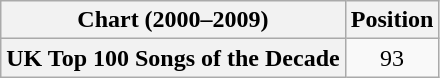<table class="wikitable plainrowheaders" style="text-align:center">
<tr>
<th>Chart (2000–2009)</th>
<th>Position</th>
</tr>
<tr>
<th scope="row">UK Top 100 Songs of the Decade</th>
<td>93</td>
</tr>
</table>
